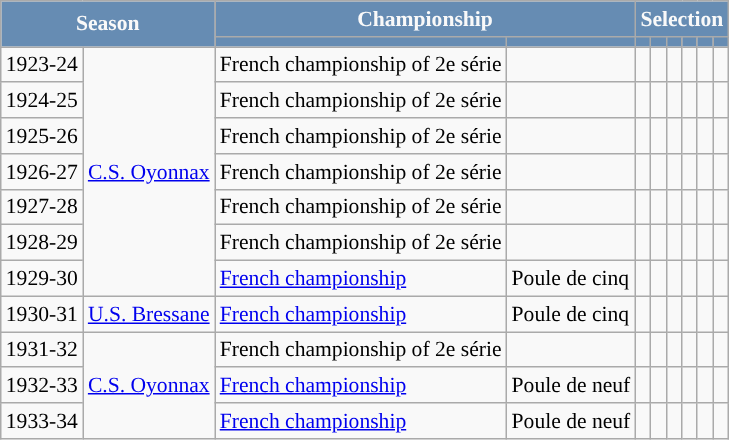<table class="wikitable" style="font-size:90%; style="text-align:center">
<tr>
<th colspan="2" rowspan="2" scope="col" style="background-color:#668CB3; color:#F9F9F9;">Season</th>
<th colspan="2" scope="col" style="background-color:#668CB3; color:#F9F9F9;">Championship</th>
<th colspan="7" scope="col" style="background-color:#668CB3; color:#F9F9F9;">Selection</th>
</tr>
<tr>
<th scope="col" style="background-color:#668CB3; color:#F9F9F9;"></th>
<th scope="col" style="background-color:#668CB3; color:#F9F9F9;"></th>
<th scope="col" style="background-color:#668CB3; color:#F9F9F9;"></th>
<th scope="col" style="background-color:#668CB3; color:#F9F9F9;"></th>
<th scope="col" style="background-color:#668CB3; color:#F9F9F9;"></th>
<th scope="col" style="background-color:#668CB3; color:#F9F9F9;"></th>
<th scope="col" style="background-color:#668CB3; color:#F9F9F9;"></th>
<th scope="col" style="background-color:#668CB3; color:#F9F9F9;"></th>
</tr>
<tr>
<td style="text-align:left">1923-24</td>
<td rowspan="7"> <a href='#'>C.S. Oyonnax</a></td>
<td>French championship of 2e série</td>
<td></td>
<td></td>
<td></td>
<td></td>
<td></td>
<td></td>
<td></td>
</tr>
<tr>
<td style="text-align:left">1924-25</td>
<td>French championship of 2e série</td>
<td></td>
<td></td>
<td></td>
<td></td>
<td></td>
<td></td>
<td></td>
</tr>
<tr>
<td style="text-align:left">1925-26</td>
<td>French championship of 2e série</td>
<td></td>
<td></td>
<td></td>
<td></td>
<td></td>
<td></td>
<td></td>
</tr>
<tr>
<td style="text-align:left">1926-27</td>
<td>French championship of 2e série</td>
<td></td>
<td></td>
<td></td>
<td></td>
<td></td>
<td></td>
<td></td>
</tr>
<tr>
<td style="text-align:left">1927-28</td>
<td>French championship of 2e série</td>
<td></td>
<td></td>
<td></td>
<td></td>
<td></td>
<td></td>
<td></td>
</tr>
<tr>
<td style="text-align:left">1928-29</td>
<td>French championship of 2e série</td>
<td></td>
<td></td>
<td></td>
<td></td>
<td></td>
<td></td>
<td></td>
</tr>
<tr>
<td style="text-align:left">1929-30</td>
<td><a href='#'>French championship</a></td>
<td>Poule de cinq</td>
<td></td>
<td></td>
<td></td>
<td></td>
<td></td>
<td></td>
</tr>
<tr>
<td style="text-align:left">1930-31</td>
<td> <a href='#'>U.S. Bressane</a></td>
<td><a href='#'>French championship</a></td>
<td>Poule de cinq</td>
<td></td>
<td></td>
<td></td>
<td></td>
<td></td>
<td></td>
</tr>
<tr>
<td style="text-align:left">1931-32</td>
<td rowspan="3"> <a href='#'>C.S. Oyonnax</a></td>
<td>French championship of 2e série</td>
<td></td>
<td></td>
<td></td>
<td></td>
<td></td>
<td></td>
<td></td>
</tr>
<tr>
<td style="text-align:left">1932-33</td>
<td><a href='#'>French championship</a></td>
<td>Poule de neuf</td>
<td></td>
<td></td>
<td></td>
<td></td>
<td></td>
<td></td>
</tr>
<tr>
<td style="text-align:left">1933-34</td>
<td><a href='#'>French championship</a></td>
<td>Poule de neuf</td>
<td></td>
<td></td>
<td></td>
<td></td>
<td></td>
<td></td>
</tr>
</table>
